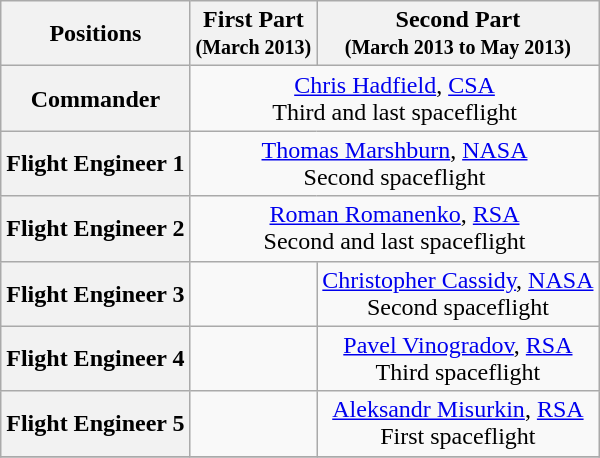<table class="wikitable">
<tr>
<th>Positions</th>
<th>First Part<br><small>(March 2013)</small></th>
<th>Second Part<br><small>(March 2013 to May 2013)</small></th>
</tr>
<tr>
<th>Commander</th>
<td colspan=2 align=center> <a href='#'>Chris Hadfield</a>, <a href='#'>CSA</a><br>Third and last spaceflight</td>
</tr>
<tr>
<th>Flight Engineer 1</th>
<td colspan=2 align=center> <a href='#'>Thomas Marshburn</a>, <a href='#'>NASA</a><br>Second spaceflight</td>
</tr>
<tr>
<th>Flight Engineer 2</th>
<td colspan=2 align=center> <a href='#'>Roman Romanenko</a>, <a href='#'>RSA</a><br>Second and last spaceflight</td>
</tr>
<tr>
<th>Flight Engineer 3</th>
<td></td>
<td align=center> <a href='#'>Christopher Cassidy</a>, <a href='#'>NASA</a><br>Second spaceflight</td>
</tr>
<tr>
<th>Flight Engineer 4</th>
<td></td>
<td align=center> <a href='#'>Pavel Vinogradov</a>, <a href='#'>RSA</a><br>Third spaceflight</td>
</tr>
<tr>
<th>Flight Engineer 5</th>
<td></td>
<td align=center> <a href='#'>Aleksandr Misurkin</a>, <a href='#'>RSA</a><br>First spaceflight</td>
</tr>
<tr>
</tr>
</table>
